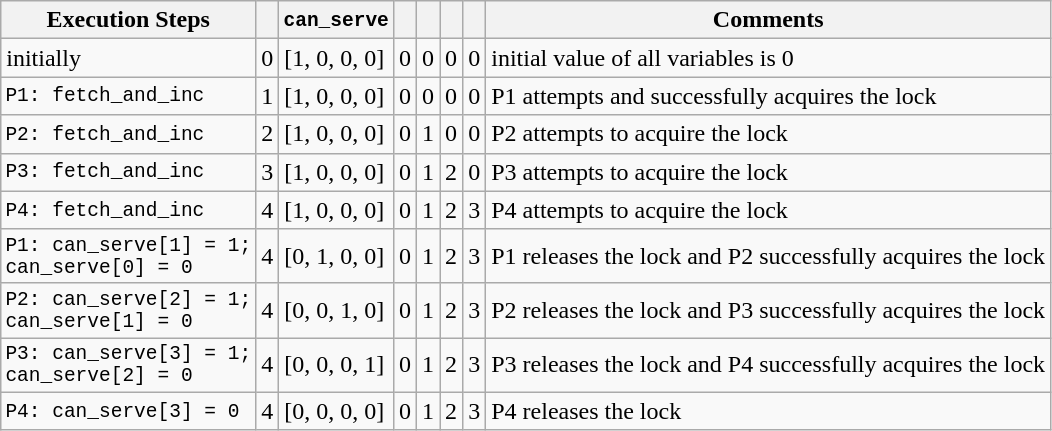<table class="wikitable">
<tr>
<th>Execution Steps</th>
<th></th>
<th style="font-family:monospace">can_serve</th>
<th></th>
<th></th>
<th></th>
<th></th>
<th>Comments</th>
</tr>
<tr>
<td>initially</td>
<td>0</td>
<td>[1, 0, 0, 0]</td>
<td>0</td>
<td>0</td>
<td>0</td>
<td>0</td>
<td>initial value of all variables is 0</td>
</tr>
<tr>
<td style="font-family:monospace;">P1: fetch_and_inc</td>
<td>1</td>
<td>[1, 0, 0, 0]</td>
<td>0</td>
<td>0</td>
<td>0</td>
<td>0</td>
<td>P1 attempts and successfully acquires the lock</td>
</tr>
<tr>
<td style="font-family:monospace;">P2: fetch_and_inc</td>
<td>2</td>
<td>[1, 0, 0, 0]</td>
<td>0</td>
<td>1</td>
<td>0</td>
<td>0</td>
<td>P2 attempts to acquire the lock</td>
</tr>
<tr>
<td style="font-family:monospace;">P3: fetch_and_inc</td>
<td>3</td>
<td>[1, 0, 0, 0]</td>
<td>0</td>
<td>1</td>
<td>2</td>
<td>0</td>
<td>P3 attempts to acquire the lock</td>
</tr>
<tr>
<td style="font-family:monospace;">P4: fetch_and_inc</td>
<td>4</td>
<td>[1, 0, 0, 0]</td>
<td>0</td>
<td>1</td>
<td>2</td>
<td>3</td>
<td>P4 attempts to acquire the lock</td>
</tr>
<tr>
<td style="font-family:monospace;">P1: can_serve[1] = 1;<br>can_serve[0] = 0</td>
<td>4</td>
<td>[0, 1, 0, 0]</td>
<td>0</td>
<td>1</td>
<td>2</td>
<td>3</td>
<td>P1 releases the lock and P2 successfully acquires the lock</td>
</tr>
<tr>
<td style="font-family:monospace;">P2: can_serve[2] = 1;<br>can_serve[1] = 0</td>
<td>4</td>
<td>[0, 0, 1, 0]</td>
<td>0</td>
<td>1</td>
<td>2</td>
<td>3</td>
<td>P2 releases the lock and P3 successfully acquires the lock</td>
</tr>
<tr>
<td style="font-family:monospace;">P3: can_serve[3] = 1;<br>can_serve[2] = 0</td>
<td>4</td>
<td>[0, 0, 0, 1]</td>
<td>0</td>
<td>1</td>
<td>2</td>
<td>3</td>
<td>P3 releases the lock and P4 successfully acquires the lock</td>
</tr>
<tr>
<td style="font-family:monospace;">P4: can_serve[3] = 0</td>
<td>4</td>
<td>[0, 0, 0, 0]</td>
<td>0</td>
<td>1</td>
<td>2</td>
<td>3</td>
<td>P4 releases the lock</td>
</tr>
</table>
